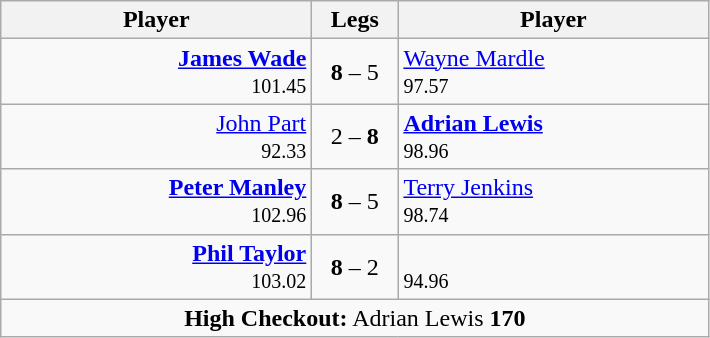<table class=wikitable style="text-align:center">
<tr>
<th width=200>Player</th>
<th width=50>Legs</th>
<th width=200>Player</th>
</tr>
<tr align=left>
<td align=right><strong><a href='#'>James Wade</a></strong>  <br> <small><span>101.45</span></small></td>
<td align=center><strong>8</strong> – 5</td>
<td> <a href='#'>Wayne Mardle</a> <br> <small><span>97.57</span></small></td>
</tr>
<tr align=left>
<td align=right><a href='#'>John Part</a>  <br> <small><span>92.33</span></small></td>
<td align=center>2 – <strong>8</strong></td>
<td> <strong><a href='#'>Adrian Lewis</a></strong> <br> <small><span>98.96</span></small></td>
</tr>
<tr align=left>
<td align=right><strong><a href='#'>Peter Manley</a></strong>  <br> <small><span>102.96</span></small></td>
<td align=center><strong>8</strong> – 5</td>
<td> <a href='#'>Terry Jenkins</a> <br> <small><span>98.74</span></small></td>
</tr>
<tr align=left>
<td align=right><strong><a href='#'>Phil Taylor</a></strong>  <br> <small><span>103.02</span></small></td>
<td align=center><strong>8</strong> – 2</td>
<td> <br> <small><span>94.96</span></small></td>
</tr>
<tr align=center>
<td colspan="3"><strong>High Checkout:</strong> Adrian Lewis <strong>170</strong></td>
</tr>
</table>
